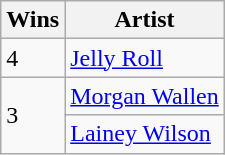<table class="wikitable">
<tr>
<th>Wins</th>
<th>Artist</th>
</tr>
<tr>
<td>4</td>
<td><a href='#'>Jelly Roll</a></td>
</tr>
<tr>
<td rowspan="4">3</td>
<td><a href='#'>Morgan Wallen</a></td>
</tr>
<tr>
<td><a href='#'>Lainey Wilson</a></td>
</tr>
</table>
